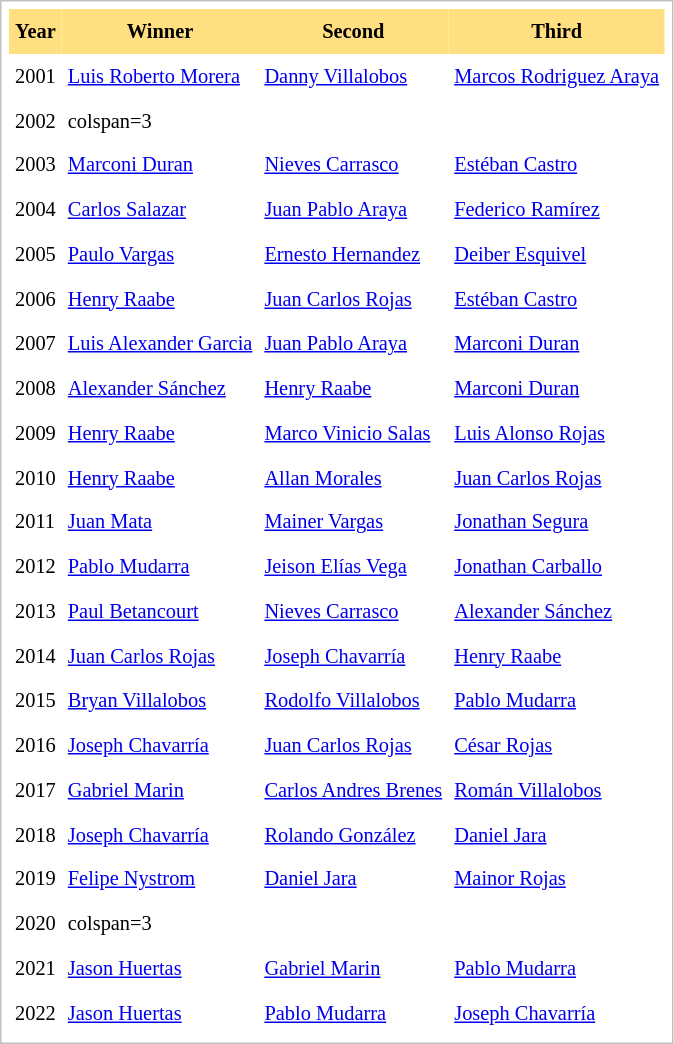<table cellpadding="4" cellspacing="0"  style="border: 1px solid silver; color: black; margin: 0 0 0.5em 0; background-color: white; padding: 5px; text-align: left; font-size:85%; vertical-align: top; line-height:1.6em;">
<tr>
<th scope=col; align="center" bgcolor="FFDF80">Year</th>
<th scope=col; align="center" bgcolor="FFDF80">Winner</th>
<th scope=col; align="center" bgcolor="FFDF80">Second</th>
<th scope=col; align="center" bgcolor="FFDF80">Third</th>
</tr>
<tr>
<td>2001</td>
<td><a href='#'>Luis Roberto Morera</a></td>
<td><a href='#'>Danny Villalobos</a></td>
<td><a href='#'>Marcos Rodriguez Araya</a></td>
</tr>
<tr>
<td>2002</td>
<td>colspan=3 </td>
</tr>
<tr>
<td>2003</td>
<td><a href='#'>Marconi Duran</a></td>
<td><a href='#'>Nieves Carrasco</a></td>
<td><a href='#'>Estéban Castro</a></td>
</tr>
<tr>
<td>2004</td>
<td><a href='#'>Carlos Salazar</a></td>
<td><a href='#'>Juan Pablo Araya</a></td>
<td><a href='#'>Federico Ramírez</a></td>
</tr>
<tr>
<td>2005</td>
<td><a href='#'>Paulo Vargas</a></td>
<td><a href='#'>Ernesto Hernandez</a></td>
<td><a href='#'>Deiber Esquivel</a></td>
</tr>
<tr>
<td>2006</td>
<td><a href='#'>Henry Raabe</a></td>
<td><a href='#'>Juan Carlos Rojas</a></td>
<td><a href='#'>Estéban Castro</a></td>
</tr>
<tr>
<td>2007</td>
<td><a href='#'>Luis Alexander Garcia</a></td>
<td><a href='#'>Juan Pablo Araya</a></td>
<td><a href='#'>Marconi Duran</a></td>
</tr>
<tr>
<td>2008</td>
<td><a href='#'>Alexander Sánchez</a></td>
<td><a href='#'>Henry Raabe</a></td>
<td><a href='#'>Marconi Duran</a></td>
</tr>
<tr>
<td>2009</td>
<td><a href='#'>Henry Raabe</a></td>
<td><a href='#'>Marco Vinicio Salas</a></td>
<td><a href='#'>Luis Alonso Rojas</a></td>
</tr>
<tr>
<td>2010</td>
<td><a href='#'>Henry Raabe</a></td>
<td><a href='#'>Allan Morales</a></td>
<td><a href='#'>Juan Carlos Rojas</a></td>
</tr>
<tr>
<td>2011</td>
<td><a href='#'>Juan Mata</a></td>
<td><a href='#'>Mainer Vargas</a></td>
<td><a href='#'>Jonathan Segura</a></td>
</tr>
<tr>
<td>2012</td>
<td><a href='#'>Pablo Mudarra</a></td>
<td><a href='#'>Jeison Elías Vega</a></td>
<td><a href='#'>Jonathan Carballo</a></td>
</tr>
<tr>
<td>2013</td>
<td><a href='#'>Paul Betancourt</a></td>
<td><a href='#'>Nieves Carrasco</a></td>
<td><a href='#'>Alexander Sánchez</a></td>
</tr>
<tr>
<td>2014</td>
<td><a href='#'>Juan Carlos Rojas</a></td>
<td><a href='#'>Joseph Chavarría</a></td>
<td><a href='#'>Henry Raabe</a></td>
</tr>
<tr>
<td>2015</td>
<td><a href='#'>Bryan Villalobos</a></td>
<td><a href='#'>Rodolfo Villalobos</a></td>
<td><a href='#'>Pablo Mudarra</a></td>
</tr>
<tr>
<td>2016</td>
<td><a href='#'>Joseph Chavarría</a></td>
<td><a href='#'>Juan Carlos Rojas</a></td>
<td><a href='#'>César Rojas</a></td>
</tr>
<tr>
<td>2017</td>
<td><a href='#'>Gabriel Marin</a></td>
<td><a href='#'>Carlos Andres Brenes</a></td>
<td><a href='#'>Román Villalobos</a></td>
</tr>
<tr>
<td>2018</td>
<td><a href='#'>Joseph Chavarría</a></td>
<td><a href='#'>Rolando González</a></td>
<td><a href='#'>Daniel Jara</a></td>
</tr>
<tr>
<td>2019</td>
<td><a href='#'>Felipe Nystrom</a></td>
<td><a href='#'>Daniel Jara</a></td>
<td><a href='#'>Mainor Rojas</a></td>
</tr>
<tr>
<td>2020</td>
<td>colspan=3 </td>
</tr>
<tr>
<td>2021</td>
<td><a href='#'>Jason Huertas</a></td>
<td><a href='#'>Gabriel Marin</a></td>
<td><a href='#'>Pablo Mudarra</a></td>
</tr>
<tr>
<td>2022</td>
<td><a href='#'>Jason Huertas</a></td>
<td><a href='#'>Pablo Mudarra</a></td>
<td><a href='#'>Joseph Chavarría</a></td>
</tr>
</table>
